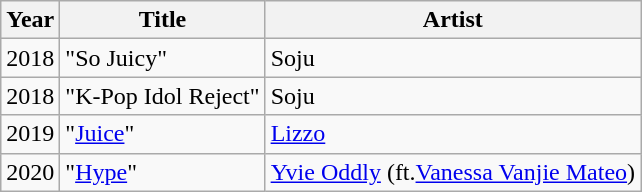<table class="wikitable plainrowheaders sortable">
<tr>
<th scope="col">Year</th>
<th scope="col">Title</th>
<th scope="col">Artist</th>
</tr>
<tr>
<td>2018</td>
<td>"So Juicy"</td>
<td>Soju</td>
</tr>
<tr>
<td>2018</td>
<td>"K-Pop Idol Reject"</td>
<td>Soju</td>
</tr>
<tr>
<td>2019</td>
<td>"<a href='#'>Juice</a>"</td>
<td><a href='#'>Lizzo</a></td>
</tr>
<tr>
<td>2020</td>
<td>"<a href='#'>Hype</a>"</td>
<td><a href='#'>Yvie Oddly</a> (ft.<a href='#'>Vanessa Vanjie Mateo</a>)</td>
</tr>
</table>
